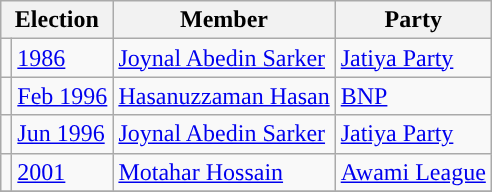<table class="wikitable">
<tr>
<th colspan="2">Election</th>
<th>Member</th>
<th>Party</th>
</tr>
<tr>
<td style="background-color:"></td>
<td><a href='#'>1986</a></td>
<td><a href='#'>Joynal Abedin Sarker</a></td>
<td><a href='#'>Jatiya Party</a></td>
</tr>
<tr>
<td style="background-color:"></td>
<td><a href='#'>Feb 1996</a></td>
<td><a href='#'>Hasanuzzaman Hasan</a></td>
<td><a href='#'>BNP</a></td>
</tr>
<tr>
<td style="background-color:"></td>
<td><a href='#'>Jun 1996</a></td>
<td><a href='#'>Joynal Abedin Sarker</a></td>
<td><a href='#'>Jatiya Party</a></td>
</tr>
<tr>
<td style="background-color:"></td>
<td><a href='#'>2001</a></td>
<td><a href='#'>Motahar Hossain</a></td>
<td><a href='#'>Awami League</a></td>
</tr>
<tr>
</tr>
</table>
